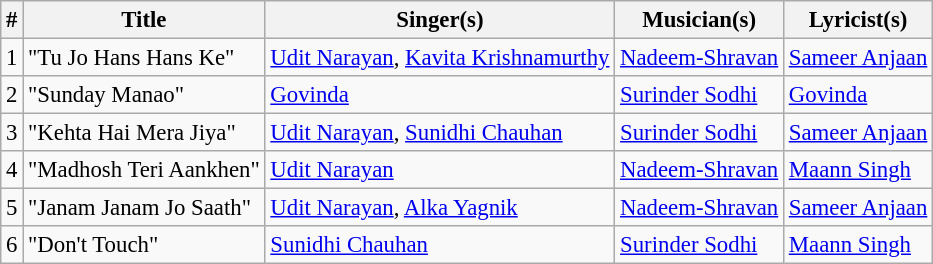<table class="wikitable" style="font-size:95%;">
<tr>
<th>#</th>
<th>Title</th>
<th>Singer(s)</th>
<th>Musician(s)</th>
<th>Lyricist(s)</th>
</tr>
<tr>
<td>1</td>
<td>"Tu Jo Hans Hans Ke"</td>
<td><a href='#'>Udit Narayan</a>, <a href='#'>Kavita Krishnamurthy</a></td>
<td><a href='#'>Nadeem-Shravan</a></td>
<td><a href='#'>Sameer Anjaan</a></td>
</tr>
<tr>
<td>2</td>
<td>"Sunday Manao"</td>
<td><a href='#'>Govinda</a></td>
<td><a href='#'>Surinder Sodhi</a></td>
<td><a href='#'>Govinda</a></td>
</tr>
<tr>
<td>3</td>
<td>"Kehta Hai Mera Jiya"</td>
<td><a href='#'>Udit Narayan</a>, <a href='#'>Sunidhi Chauhan</a></td>
<td><a href='#'>Surinder Sodhi</a></td>
<td><a href='#'>Sameer Anjaan</a></td>
</tr>
<tr>
<td>4</td>
<td>"Madhosh Teri Aankhen"</td>
<td><a href='#'>Udit Narayan</a></td>
<td><a href='#'>Nadeem-Shravan</a></td>
<td><a href='#'>Maann Singh</a></td>
</tr>
<tr>
<td>5</td>
<td>"Janam Janam Jo Saath"</td>
<td><a href='#'>Udit Narayan</a>, <a href='#'>Alka Yagnik</a></td>
<td><a href='#'>Nadeem-Shravan</a></td>
<td><a href='#'>Sameer Anjaan</a></td>
</tr>
<tr>
<td>6</td>
<td>"Don't Touch"</td>
<td><a href='#'>Sunidhi Chauhan</a></td>
<td><a href='#'>Surinder Sodhi</a></td>
<td><a href='#'>Maann Singh</a></td>
</tr>
</table>
